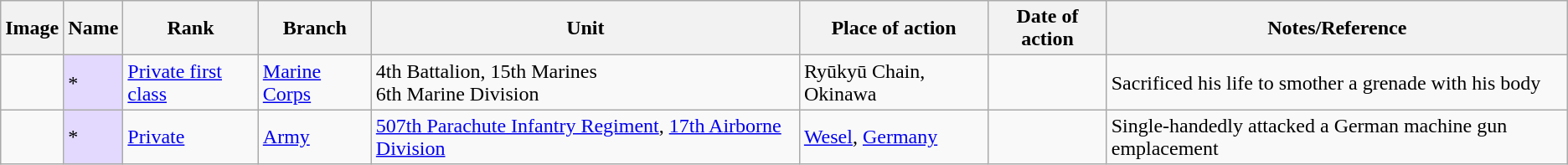<table class="wikitable sortable">
<tr>
<th scope=col class="unsortable">Image</th>
<th scope=col>Name</th>
<th scope=col>Rank</th>
<th scope=col>Branch</th>
<th scope=col>Unit</th>
<th scope=col>Place of action</th>
<th scope=col>Date of action</th>
<th scope=col class="unsortable">Notes/Reference</th>
</tr>
<tr>
<td></td>
<td style="background:#e3d9ff;">*</td>
<td><a href='#'>Private first class</a></td>
<td><a href='#'>Marine Corps</a></td>
<td>4th Battalion, 15th Marines<br>6th Marine Division</td>
<td>Ryūkyū Chain, Okinawa</td>
<td></td>
<td>Sacrificed his life to smother a grenade with his body</td>
</tr>
<tr>
<td></td>
<td style="background:#e3d9ff;">*</td>
<td><a href='#'>Private</a></td>
<td><a href='#'>Army</a></td>
<td><a href='#'>507th Parachute Infantry Regiment</a>, <a href='#'>17th Airborne Division</a></td>
<td><a href='#'>Wesel</a>, <a href='#'>Germany</a></td>
<td></td>
<td>Single-handedly attacked a German machine gun emplacement</td>
</tr>
</table>
